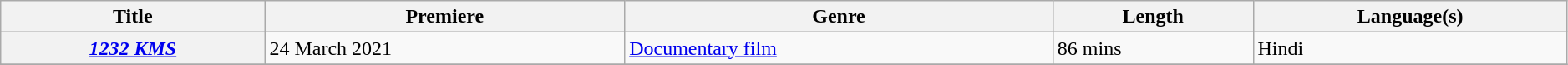<table class="wikitable plainrowheaders sortable" style="width:99%;">
<tr>
<th>Title</th>
<th>Premiere</th>
<th>Genre</th>
<th>Length</th>
<th>Language(s)</th>
</tr>
<tr>
<th scope="row"><em><a href='#'>1232 KMS</a></em></th>
<td>24 March 2021</td>
<td><a href='#'>Documentary film</a></td>
<td>86 mins</td>
<td>Hindi</td>
</tr>
<tr>
</tr>
</table>
